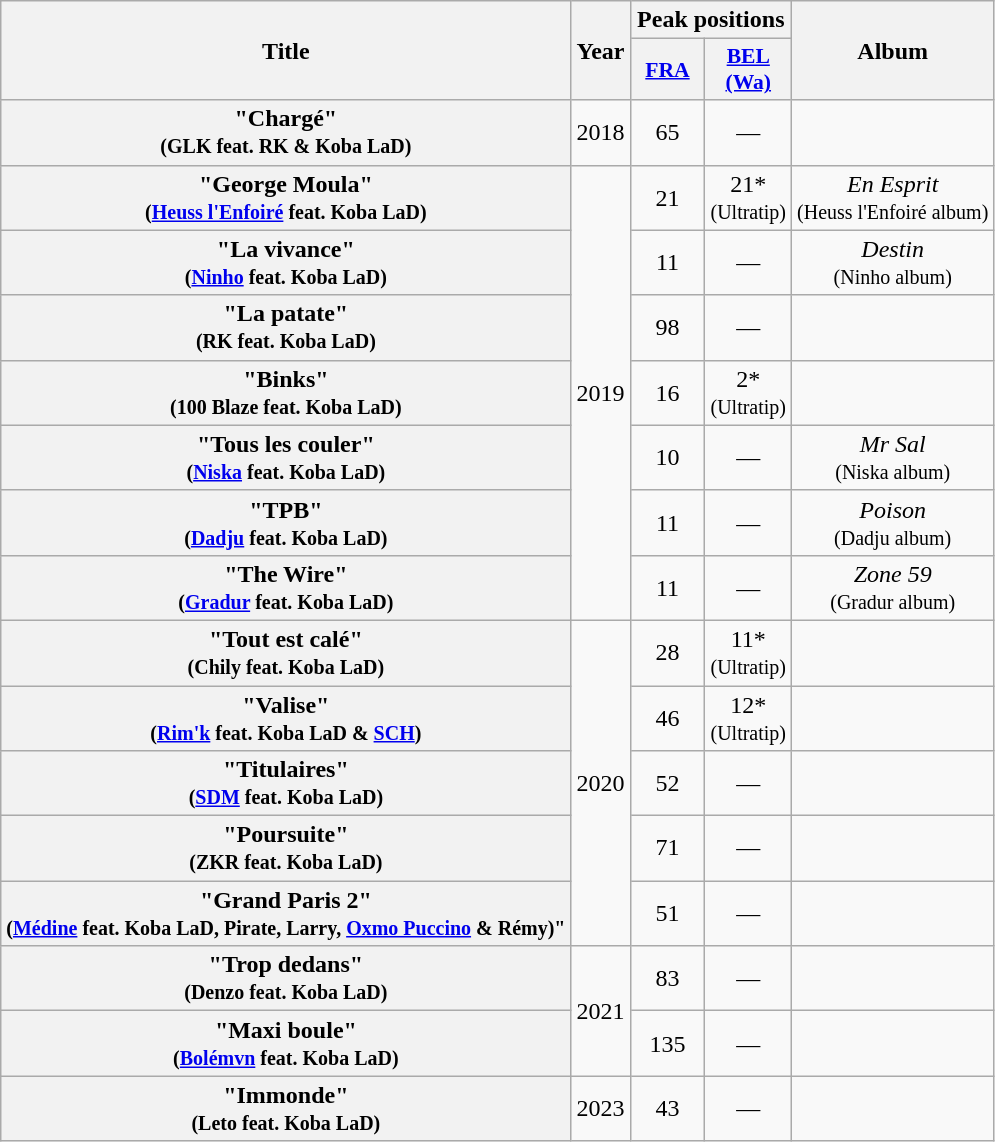<table class="wikitable plainrowheaders" style="text-align:center">
<tr>
<th scope="col" rowspan="2">Title</th>
<th scope="col" rowspan="2">Year</th>
<th scope="col" colspan="2">Peak positions</th>
<th scope="col" rowspan="2">Album</th>
</tr>
<tr>
<th scope="col" style="width:3em;font-size:90%;"><a href='#'>FRA</a><br></th>
<th scope="col" style="width:3em;font-size:90%;"><a href='#'>BEL <br>(Wa)</a><br></th>
</tr>
<tr>
<th scope="row">"Chargé" <br><small>(GLK feat. RK & Koba LaD)</small></th>
<td>2018</td>
<td>65</td>
<td>—</td>
<td></td>
</tr>
<tr>
<th scope="row">"George Moula" <br><small>(<a href='#'>Heuss l'Enfoiré</a> feat. Koba LaD)</small></th>
<td rowspan=7>2019</td>
<td>21</td>
<td>21*<br><small>(Ultratip)</small></td>
<td><em>En Esprit</em><br><small>(Heuss l'Enfoiré album)</small></td>
</tr>
<tr>
<th scope="row">"La vivance" <br><small>(<a href='#'>Ninho</a> feat. Koba LaD)</small></th>
<td>11</td>
<td>—</td>
<td><em>Destin</em><br><small>(Ninho album)</small></td>
</tr>
<tr>
<th scope="row">"La patate" <br><small>(RK feat. Koba LaD)</small></th>
<td>98</td>
<td>—</td>
<td></td>
</tr>
<tr>
<th scope="row">"Binks" <br><small>(100 Blaze feat. Koba LaD)</small></th>
<td>16</td>
<td>2*<br><small>(Ultratip)</small></td>
<td></td>
</tr>
<tr>
<th scope="row">"Tous les couler" <br><small>(<a href='#'>Niska</a> feat. Koba LaD)</small></th>
<td>10</td>
<td>—</td>
<td><em>Mr Sal</em><br><small>(Niska album)</small></td>
</tr>
<tr>
<th scope="row">"TPB" <br><small>(<a href='#'>Dadju</a> feat. Koba LaD)</small></th>
<td>11</td>
<td>—</td>
<td><em>Poison</em><br><small>(Dadju album)</small></td>
</tr>
<tr>
<th scope="row">"The Wire" <br><small>(<a href='#'>Gradur</a> feat. Koba LaD)</small></th>
<td>11</td>
<td>—</td>
<td><em>Zone 59</em><br><small>(Gradur album)</small></td>
</tr>
<tr>
<th scope="row">"Tout est calé" <br><small>(Chily feat. Koba LaD)</small></th>
<td rowspan=5>2020</td>
<td>28</td>
<td>11*<br><small>(Ultratip)</small></td>
<td></td>
</tr>
<tr>
<th scope="row">"Valise" <br><small>(<a href='#'>Rim'k</a> feat. Koba LaD & <a href='#'>SCH</a>)</small></th>
<td>46</td>
<td>12*<br><small>(Ultratip)</small></td>
<td></td>
</tr>
<tr>
<th scope="row">"Titulaires" <br><small>(<a href='#'>SDM</a> feat. Koba LaD)</small></th>
<td>52</td>
<td>—</td>
<td></td>
</tr>
<tr>
<th scope="row">"Poursuite" <br><small>(ZKR feat. Koba LaD)</small></th>
<td>71</td>
<td>—</td>
<td></td>
</tr>
<tr>
<th scope="row">"Grand Paris 2"<br><small>(<a href='#'>Médine</a> feat. Koba LaD, Pirate, Larry, <a href='#'>Oxmo Puccino</a> & Rémy)"</small></th>
<td>51</td>
<td>—</td>
<td></td>
</tr>
<tr>
<th scope="row">"Trop dedans" <br><small>(Denzo feat. Koba LaD)</small></th>
<td rowspan=2>2021</td>
<td>83</td>
<td>—</td>
<td></td>
</tr>
<tr>
<th scope="row">"Maxi boule" <br><small>(<a href='#'>Bolémvn</a> feat. Koba LaD)</small></th>
<td>135</td>
<td>—</td>
<td></td>
</tr>
<tr>
<th scope="row">"Immonde" <br><small>(Leto feat. Koba LaD)</small></th>
<td>2023</td>
<td>43<br></td>
<td>—</td>
<td></td>
</tr>
</table>
